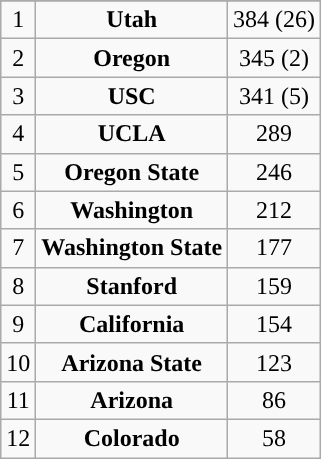<table class="wikitable" style="display: inline-table;">
<tr align="center">
</tr>
<tr align="center">
<td>1</td>
<td><strong>Utah</strong></td>
<td>384 (26)</td>
</tr>
<tr align="center">
<td>2</td>
<td><strong>Oregon</strong></td>
<td>345 (2)</td>
</tr>
<tr align="center">
<td>3</td>
<td><strong>USC</strong></td>
<td>341 (5)</td>
</tr>
<tr align="center">
<td>4</td>
<td><strong>UCLA</strong></td>
<td>289</td>
</tr>
<tr align="center">
<td>5</td>
<td><strong>Oregon State</strong></td>
<td>246</td>
</tr>
<tr align="center">
<td>6</td>
<td><strong>Washington</strong></td>
<td>212</td>
</tr>
<tr align="center">
<td>7</td>
<td><strong>Washington State</strong></td>
<td>177</td>
</tr>
<tr align="center">
<td>8</td>
<td><strong>Stanford</strong></td>
<td>159</td>
</tr>
<tr align="center">
<td>9</td>
<td><strong>California</strong></td>
<td>154</td>
</tr>
<tr align="center">
<td>10</td>
<td><strong>Arizona State</strong></td>
<td>123</td>
</tr>
<tr align="center">
<td>11</td>
<td><strong>Arizona</strong></td>
<td>86</td>
</tr>
<tr align="center">
<td>12</td>
<td><strong>Colorado</strong></td>
<td>58</td>
</tr>
</table>
